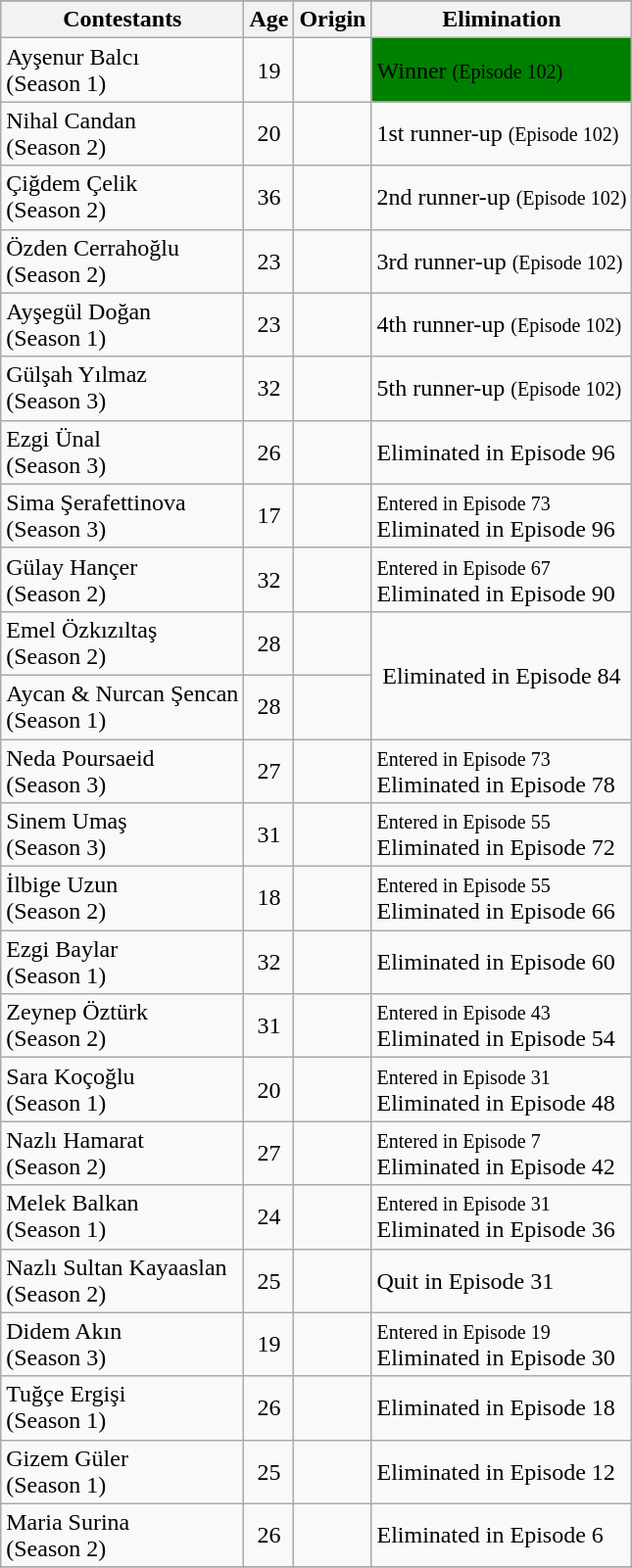<table class="wikitable">
<tr style="background-color:#ADD8E6">
</tr>
<tr style="background-color:#FFCCFF">
<th>Contestants</th>
<th>Age</th>
<th>Origin</th>
<th>Elimination</th>
</tr>
<tr>
<td>Ayşenur Balcı<br>(Season 1)</td>
<td style="text-align:center">19</td>
<td></td>
<td style="background:green;">Winner <small>(Episode 102)</small><br></td>
</tr>
<tr>
<td>Nihal Candan<br>(Season 2)</td>
<td style="text-align:center">20</td>
<td></td>
<td>1st runner-up <small>(Episode 102)</small><br></td>
</tr>
<tr>
<td>Çiğdem Çelik<br>(Season 2)</td>
<td style="text-align:center">36</td>
<td></td>
<td>2nd runner-up <small>(Episode 102)</small><br></td>
</tr>
<tr>
<td>Özden Cerrahoğlu<br>(Season 2)</td>
<td style="text-align:center">23</td>
<td></td>
<td>3rd runner-up <small>(Episode 102)</small><br></td>
</tr>
<tr>
<td>Ayşegül Doğan<br>(Season 1)</td>
<td style="text-align:center">23</td>
<td></td>
<td>4th runner-up <small>(Episode 102)</small><br></td>
</tr>
<tr>
<td>Gülşah Yılmaz<br>(Season 3)</td>
<td style="text-align:center">32</td>
<td></td>
<td>5th runner-up <small>(Episode 102)</small><br></td>
</tr>
<tr>
<td>Ezgi Ünal<br>(Season 3)</td>
<td style="text-align:center">26</td>
<td></td>
<td>Eliminated in Episode 96</td>
</tr>
<tr>
<td>Sima Şerafettinova<br>(Season 3)</td>
<td style="text-align:center">17</td>
<td></td>
<td><small>Entered in Episode 73</small><br> Eliminated in Episode 96</td>
</tr>
<tr>
<td>Gülay Hançer<br>(Season 2)</td>
<td style="text-align:center">32</td>
<td></td>
<td><small>Entered in Episode 67</small><br> Eliminated in Episode 90</td>
</tr>
<tr>
<td>Emel Özkızıltaş<br>(Season 2)</td>
<td style="text-align:center">28</td>
<td></td>
<td style="text-align:center" rowspan="2">Eliminated in Episode 84</td>
</tr>
<tr>
<td>Aycan & Nurcan Şencan<br>(Season 1)</td>
<td style="text-align:center">28</td>
<td></td>
</tr>
<tr>
<td>Neda Poursaeid<br>(Season 3)</td>
<td style="text-align:center">27</td>
<td></td>
<td><small>Entered in Episode 73</small><br> Eliminated in Episode 78</td>
</tr>
<tr>
<td>Sinem Umaş<br>(Season 3)</td>
<td style="text-align:center">31</td>
<td></td>
<td><small>Entered in Episode 55</small><br> Eliminated in Episode 72</td>
</tr>
<tr>
<td>İlbige Uzun<br>(Season 2)</td>
<td style="text-align:center">18</td>
<td></td>
<td><small>Entered in Episode 55</small><br> Eliminated in Episode 66</td>
</tr>
<tr>
<td>Ezgi Baylar<br>(Season 1)</td>
<td style="text-align:center">32</td>
<td></td>
<td>Eliminated in Episode 60</td>
</tr>
<tr>
<td>Zeynep Öztürk<br>(Season 2)</td>
<td style="text-align:center">31</td>
<td></td>
<td><small>Entered in Episode 43</small><br> Eliminated in Episode 54</td>
</tr>
<tr>
<td>Sara Koçoğlu<br>(Season 1)</td>
<td style="text-align:center">20</td>
<td></td>
<td><small>Entered in Episode 31</small><br> Eliminated in Episode 48</td>
</tr>
<tr>
<td>Nazlı Hamarat<br>(Season 2)</td>
<td style="text-align:center">27</td>
<td></td>
<td><small>Entered in Episode 7</small><br> Eliminated in Episode 42</td>
</tr>
<tr>
<td>Melek Balkan<br>(Season 1)</td>
<td style="text-align:center">24</td>
<td></td>
<td><small>Entered in Episode 31</small><br> Eliminated in Episode 36</td>
</tr>
<tr>
<td>Nazlı Sultan Kayaaslan<br>(Season 2)</td>
<td style="text-align:center">25</td>
<td></td>
<td>Quit in Episode 31</td>
</tr>
<tr>
<td>Didem Akın<br>(Season 3)</td>
<td style="text-align:center">19</td>
<td></td>
<td><small>Entered in Episode 19</small><br> Eliminated in Episode 30</td>
</tr>
<tr>
<td>Tuğçe Ergişi<br>(Season 1)</td>
<td style="text-align:center">26</td>
<td></td>
<td>Eliminated in Episode 18</td>
</tr>
<tr>
<td>Gizem Güler<br>(Season 1)</td>
<td style="text-align:center">25</td>
<td></td>
<td>Eliminated in Episode 12</td>
</tr>
<tr>
<td>Maria Surina<br>(Season 2)</td>
<td style="text-align:center">26</td>
<td></td>
<td>Eliminated in Episode 6</td>
</tr>
<tr>
</tr>
</table>
